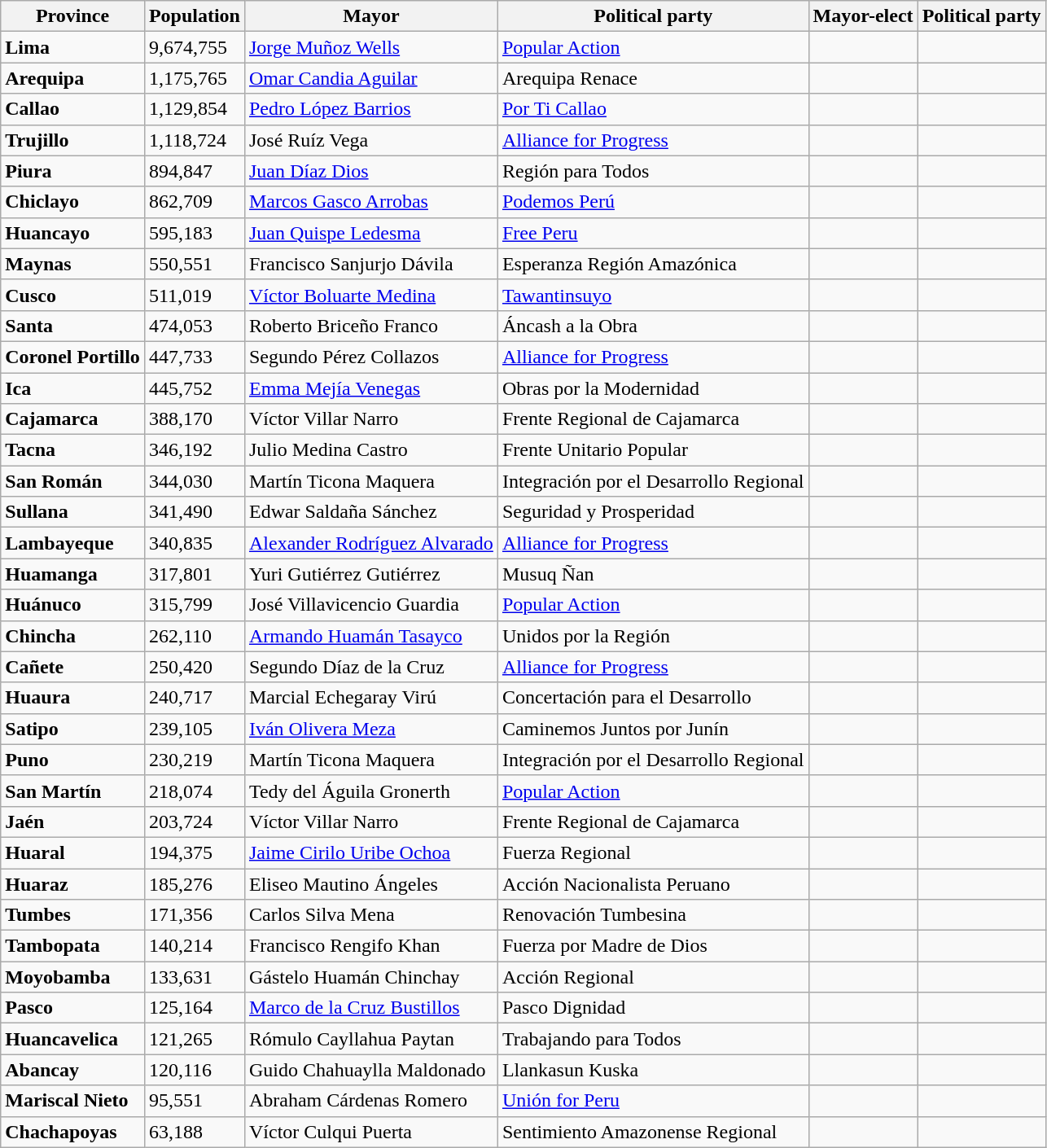<table class="wikitable sortable">
<tr>
<th>Province</th>
<th>Population</th>
<th>Mayor</th>
<th>Political party</th>
<th>Mayor-elect</th>
<th>Political party</th>
</tr>
<tr>
<td><strong>Lima</strong></td>
<td>9,674,755</td>
<td><a href='#'>Jorge Muñoz Wells</a></td>
<td><a href='#'>Popular Action</a></td>
<td></td>
<td></td>
</tr>
<tr>
<td><strong>Arequipa</strong></td>
<td>1,175,765</td>
<td><a href='#'>Omar Candia Aguilar</a></td>
<td>Arequipa Renace</td>
<td></td>
<td></td>
</tr>
<tr>
<td><strong>Callao</strong></td>
<td>1,129,854</td>
<td><a href='#'>Pedro López Barrios</a></td>
<td><a href='#'>Por Ti Callao</a></td>
<td></td>
<td></td>
</tr>
<tr>
<td><strong>Trujillo</strong></td>
<td>1,118,724</td>
<td>José Ruíz Vega</td>
<td><a href='#'>Alliance for Progress</a></td>
<td></td>
<td></td>
</tr>
<tr>
<td><strong>Piura</strong></td>
<td>894,847</td>
<td><a href='#'>Juan Díaz Dios</a></td>
<td>Región para Todos</td>
<td></td>
<td></td>
</tr>
<tr>
<td><strong>Chiclayo</strong></td>
<td>862,709</td>
<td><a href='#'>Marcos Gasco Arrobas</a></td>
<td><a href='#'>Podemos Perú</a></td>
<td></td>
<td></td>
</tr>
<tr>
<td><strong>Huancayo</strong></td>
<td>595,183</td>
<td><a href='#'>Juan Quispe Ledesma</a></td>
<td><a href='#'>Free Peru</a></td>
<td></td>
<td></td>
</tr>
<tr>
<td><strong>Maynas</strong></td>
<td>550,551</td>
<td>Francisco Sanjurjo Dávila</td>
<td>Esperanza Región Amazónica</td>
<td></td>
<td></td>
</tr>
<tr>
<td><strong>Cusco</strong></td>
<td>511,019</td>
<td><a href='#'>Víctor Boluarte Medina</a></td>
<td><a href='#'>Tawantinsuyo</a></td>
<td></td>
<td></td>
</tr>
<tr>
<td><strong>Santa</strong></td>
<td>474,053</td>
<td>Roberto Briceño Franco</td>
<td>Áncash a la Obra</td>
<td></td>
<td></td>
</tr>
<tr>
<td><strong>Coronel Portillo</strong></td>
<td>447,733</td>
<td>Segundo Pérez Collazos</td>
<td><a href='#'>Alliance for Progress</a></td>
<td></td>
<td></td>
</tr>
<tr>
<td><strong>Ica</strong></td>
<td>445,752</td>
<td><a href='#'>Emma Mejía Venegas</a></td>
<td>Obras por la Modernidad</td>
<td></td>
<td></td>
</tr>
<tr>
<td><strong>Cajamarca</strong></td>
<td>388,170</td>
<td>Víctor Villar Narro</td>
<td>Frente Regional de Cajamarca</td>
<td></td>
<td></td>
</tr>
<tr>
<td><strong>Tacna</strong></td>
<td>346,192</td>
<td>Julio Medina Castro</td>
<td>Frente Unitario Popular</td>
<td></td>
<td></td>
</tr>
<tr>
<td><strong>San Román</strong></td>
<td>344,030</td>
<td>Martín Ticona Maquera</td>
<td>Integración por el Desarrollo Regional</td>
<td></td>
<td></td>
</tr>
<tr>
<td><strong>Sullana</strong></td>
<td>341,490</td>
<td>Edwar Saldaña Sánchez</td>
<td>Seguridad y Prosperidad</td>
<td></td>
<td></td>
</tr>
<tr>
<td><strong>Lambayeque</strong></td>
<td>340,835</td>
<td><a href='#'>Alexander Rodríguez Alvarado</a></td>
<td><a href='#'>Alliance for Progress</a></td>
<td></td>
<td></td>
</tr>
<tr>
<td><strong>Huamanga</strong></td>
<td>317,801</td>
<td>Yuri Gutiérrez Gutiérrez</td>
<td>Musuq Ñan</td>
<td></td>
<td></td>
</tr>
<tr>
<td><strong>Huánuco</strong></td>
<td>315,799</td>
<td>José Villavicencio Guardia</td>
<td><a href='#'>Popular Action</a></td>
<td></td>
<td></td>
</tr>
<tr>
<td><strong>Chincha</strong></td>
<td>262,110</td>
<td><a href='#'>Armando Huamán Tasayco</a></td>
<td>Unidos por la Región</td>
<td></td>
<td></td>
</tr>
<tr>
<td><strong>Cañete</strong></td>
<td>250,420</td>
<td>Segundo Díaz de la Cruz</td>
<td><a href='#'>Alliance for Progress</a></td>
<td></td>
<td></td>
</tr>
<tr>
<td><strong>Huaura</strong></td>
<td>240,717</td>
<td>Marcial Echegaray Virú</td>
<td>Concertación para el Desarrollo</td>
<td></td>
<td></td>
</tr>
<tr>
<td><strong>Satipo</strong></td>
<td>239,105</td>
<td><a href='#'>Iván Olivera Meza</a></td>
<td>Caminemos Juntos por Junín</td>
<td></td>
<td></td>
</tr>
<tr>
<td><strong>Puno</strong></td>
<td>230,219</td>
<td>Martín Ticona Maquera</td>
<td>Integración por el Desarrollo Regional</td>
<td></td>
<td></td>
</tr>
<tr>
<td><strong>San Martín</strong></td>
<td>218,074</td>
<td>Tedy del Águila Gronerth</td>
<td><a href='#'>Popular Action</a></td>
<td></td>
<td></td>
</tr>
<tr>
<td><strong>Jaén</strong></td>
<td>203,724</td>
<td>Víctor Villar Narro</td>
<td>Frente Regional de Cajamarca</td>
<td></td>
<td></td>
</tr>
<tr>
<td><strong>Huaral</strong></td>
<td>194,375</td>
<td><a href='#'>Jaime Cirilo Uribe Ochoa</a></td>
<td>Fuerza Regional</td>
<td></td>
<td></td>
</tr>
<tr>
<td><strong>Huaraz</strong></td>
<td>185,276</td>
<td>Eliseo Mautino Ángeles</td>
<td>Acción Nacionalista Peruano</td>
<td></td>
<td></td>
</tr>
<tr>
<td><strong>Tumbes</strong></td>
<td>171,356</td>
<td>Carlos Silva Mena</td>
<td>Renovación Tumbesina</td>
<td></td>
<td></td>
</tr>
<tr>
<td><strong>Tambopata</strong></td>
<td>140,214</td>
<td>Francisco Rengifo Khan</td>
<td>Fuerza por Madre de Dios</td>
<td></td>
<td></td>
</tr>
<tr>
<td><strong>Moyobamba</strong></td>
<td>133,631</td>
<td>Gástelo Huamán Chinchay</td>
<td>Acción Regional</td>
<td></td>
<td></td>
</tr>
<tr>
<td><strong>Pasco</strong></td>
<td>125,164</td>
<td><a href='#'>Marco de la Cruz Bustillos</a></td>
<td>Pasco Dignidad</td>
<td></td>
<td></td>
</tr>
<tr>
<td><strong>Huancavelica</strong></td>
<td>121,265</td>
<td>Rómulo Cayllahua Paytan</td>
<td>Trabajando para Todos</td>
<td></td>
<td></td>
</tr>
<tr>
<td><strong>Abancay</strong></td>
<td>120,116</td>
<td>Guido Chahuaylla Maldonado</td>
<td>Llankasun Kuska</td>
<td></td>
<td></td>
</tr>
<tr>
<td><strong>Mariscal Nieto</strong></td>
<td>95,551</td>
<td>Abraham Cárdenas Romero</td>
<td><a href='#'>Unión for Peru</a></td>
<td></td>
<td></td>
</tr>
<tr>
<td><strong>Chachapoyas</strong></td>
<td>63,188</td>
<td>Víctor Culqui Puerta</td>
<td>Sentimiento Amazonense Regional</td>
<td></td>
</tr>
</table>
